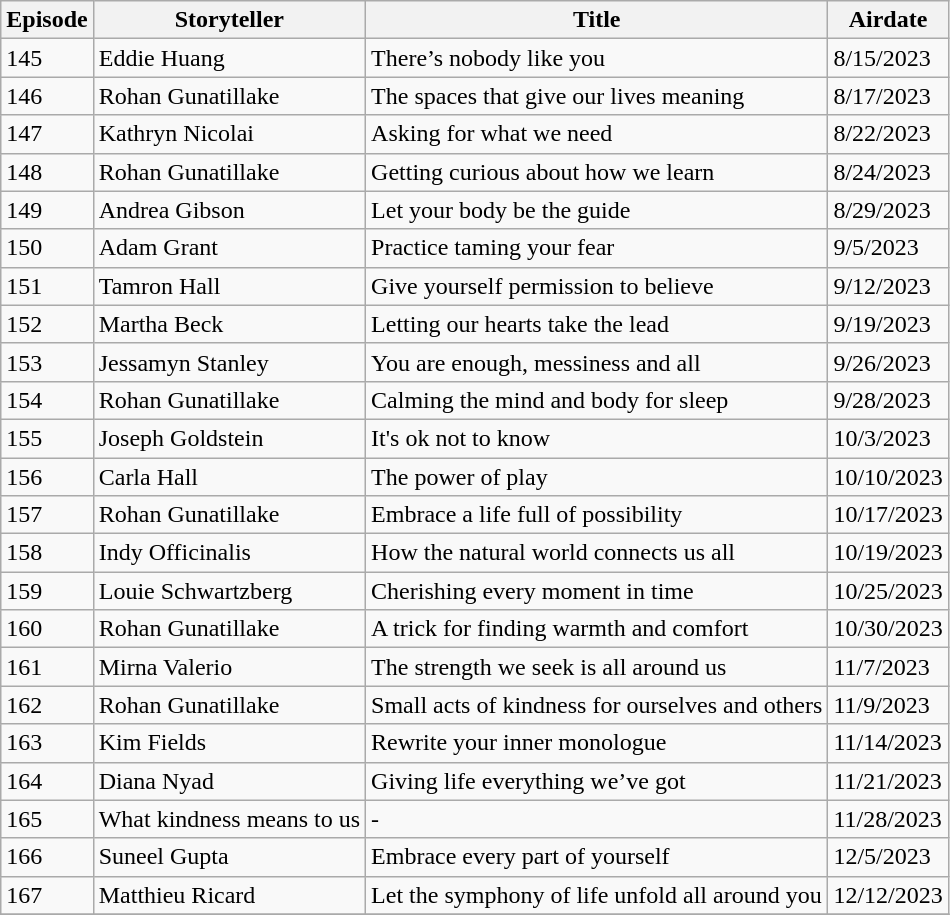<table class="wikitable collapsible collapsed">
<tr>
<th>Episode</th>
<th>Storyteller</th>
<th>Title</th>
<th>Airdate</th>
</tr>
<tr>
<td>145</td>
<td>Eddie Huang</td>
<td>There’s nobody like you</td>
<td>8/15/2023</td>
</tr>
<tr>
<td>146</td>
<td>Rohan Gunatillake</td>
<td>The spaces that give our lives meaning</td>
<td>8/17/2023</td>
</tr>
<tr>
<td>147</td>
<td>Kathryn Nicolai</td>
<td>Asking for what we need</td>
<td>8/22/2023</td>
</tr>
<tr>
<td>148</td>
<td>Rohan Gunatillake</td>
<td>Getting curious about how we learn</td>
<td>8/24/2023</td>
</tr>
<tr>
<td>149</td>
<td>Andrea Gibson</td>
<td>Let your body be the guide</td>
<td>8/29/2023</td>
</tr>
<tr>
<td>150</td>
<td>Adam Grant</td>
<td>Practice taming your fear</td>
<td>9/5/2023</td>
</tr>
<tr>
<td>151</td>
<td>Tamron Hall</td>
<td>Give yourself permission to believe</td>
<td>9/12/2023</td>
</tr>
<tr>
<td>152</td>
<td>Martha Beck</td>
<td>Letting our hearts take the lead</td>
<td>9/19/2023</td>
</tr>
<tr>
<td>153</td>
<td>Jessamyn Stanley</td>
<td>You are enough, messiness and all</td>
<td>9/26/2023</td>
</tr>
<tr>
<td>154</td>
<td>Rohan Gunatillake</td>
<td>Calming the mind and body for sleep</td>
<td>9/28/2023</td>
</tr>
<tr>
<td>155</td>
<td>Joseph Goldstein</td>
<td>It's ok not to know</td>
<td>10/3/2023</td>
</tr>
<tr>
<td>156</td>
<td>Carla Hall</td>
<td>The power of play</td>
<td>10/10/2023</td>
</tr>
<tr>
<td>157</td>
<td>Rohan Gunatillake</td>
<td>Embrace a life full of possibility</td>
<td>10/17/2023</td>
</tr>
<tr>
<td>158</td>
<td>Indy Officinalis</td>
<td>How the natural world connects us all</td>
<td>10/19/2023</td>
</tr>
<tr>
<td>159</td>
<td>Louie Schwartzberg</td>
<td>Cherishing every moment in time</td>
<td>10/25/2023</td>
</tr>
<tr>
<td>160</td>
<td>Rohan Gunatillake</td>
<td>A trick for finding warmth and comfort</td>
<td>10/30/2023</td>
</tr>
<tr>
<td>161</td>
<td>Mirna Valerio</td>
<td>The strength we seek is all around us</td>
<td>11/7/2023</td>
</tr>
<tr>
<td>162</td>
<td>Rohan Gunatillake</td>
<td>Small acts of kindness for ourselves and others</td>
<td>11/9/2023</td>
</tr>
<tr>
<td>163</td>
<td>Kim Fields</td>
<td>Rewrite your inner monologue</td>
<td>11/14/2023</td>
</tr>
<tr>
<td>164</td>
<td>Diana Nyad</td>
<td>Giving life everything we’ve got</td>
<td>11/21/2023</td>
</tr>
<tr>
<td>165</td>
<td>What kindness means to us</td>
<td>-</td>
<td>11/28/2023</td>
</tr>
<tr>
<td>166</td>
<td>Suneel Gupta</td>
<td>Embrace every part of yourself</td>
<td>12/5/2023</td>
</tr>
<tr>
<td>167</td>
<td>Matthieu Ricard</td>
<td>Let the symphony of life unfold all around you</td>
<td>12/12/2023</td>
</tr>
<tr>
</tr>
</table>
